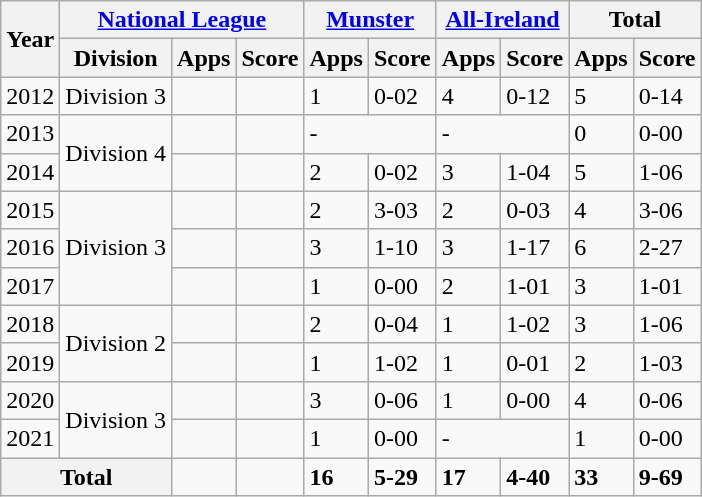<table class="wikitable">
<tr>
<th rowspan="2">Year</th>
<th colspan="3"><a href='#'>National League</a></th>
<th colspan="2"><a href='#'>Munster</a></th>
<th colspan="2"><a href='#'>All-Ireland</a></th>
<th colspan="2">Total</th>
</tr>
<tr>
<th>Division</th>
<th>Apps</th>
<th>Score</th>
<th>Apps</th>
<th>Score</th>
<th>Apps</th>
<th>Score</th>
<th>Apps</th>
<th>Score</th>
</tr>
<tr>
<td>2012</td>
<td>Division 3</td>
<td></td>
<td></td>
<td>1</td>
<td>0-02</td>
<td>4</td>
<td>0-12</td>
<td>5</td>
<td>0-14</td>
</tr>
<tr>
<td>2013</td>
<td rowspan="2">Division 4</td>
<td></td>
<td></td>
<td colspan="2">-</td>
<td colspan="2">-</td>
<td>0</td>
<td>0-00</td>
</tr>
<tr>
<td>2014</td>
<td></td>
<td></td>
<td>2</td>
<td>0-02</td>
<td>3</td>
<td>1-04</td>
<td>5</td>
<td>1-06</td>
</tr>
<tr>
<td>2015</td>
<td rowspan="3">Division 3</td>
<td></td>
<td></td>
<td>2</td>
<td>3-03</td>
<td>2</td>
<td>0-03</td>
<td>4</td>
<td>3-06</td>
</tr>
<tr>
<td>2016</td>
<td></td>
<td></td>
<td>3</td>
<td>1-10</td>
<td>3</td>
<td>1-17</td>
<td>6</td>
<td>2-27</td>
</tr>
<tr>
<td>2017</td>
<td></td>
<td></td>
<td>1</td>
<td>0-00</td>
<td>2</td>
<td>1-01</td>
<td>3</td>
<td>1-01</td>
</tr>
<tr>
<td>2018</td>
<td rowspan="2">Division 2</td>
<td></td>
<td></td>
<td>2</td>
<td>0-04</td>
<td>1</td>
<td>1-02</td>
<td>3</td>
<td>1-06</td>
</tr>
<tr>
<td>2019</td>
<td></td>
<td></td>
<td>1</td>
<td>1-02</td>
<td>1</td>
<td>0-01</td>
<td>2</td>
<td>1-03</td>
</tr>
<tr>
<td>2020</td>
<td rowspan="2">Division 3</td>
<td></td>
<td></td>
<td>3</td>
<td>0-06</td>
<td>1</td>
<td>0-00</td>
<td>4</td>
<td>0-06</td>
</tr>
<tr>
<td>2021</td>
<td></td>
<td></td>
<td>1</td>
<td>0-00</td>
<td colspan="2">-</td>
<td>1</td>
<td>0-00</td>
</tr>
<tr>
<th colspan="2">Total</th>
<td></td>
<td></td>
<td><strong>16</strong></td>
<td><strong>5-29</strong></td>
<td><strong>17</strong></td>
<td><strong>4-40</strong></td>
<td><strong>33</strong></td>
<td><strong>9-69</strong></td>
</tr>
</table>
